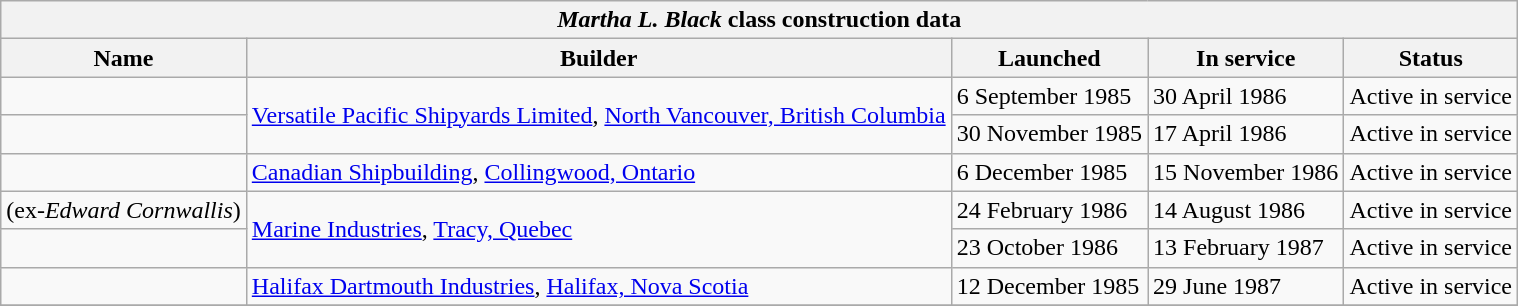<table border="1" class="wikitable collapsible">
<tr>
<th colspan="5"><em>Martha L. Black</em> class construction data</th>
</tr>
<tr>
<th scope="col">Name</th>
<th scope="col">Builder</th>
<th scope="col">Launched</th>
<th scope="col">In service</th>
<th scope="col">Status</th>
</tr>
<tr>
<td scope="row"></td>
<td rowspan="2"><a href='#'>Versatile Pacific Shipyards Limited</a>, <a href='#'>North Vancouver, British Columbia</a></td>
<td>6 September 1985</td>
<td>30 April 1986</td>
<td>Active in service</td>
</tr>
<tr>
<td scope="row"></td>
<td>30 November 1985</td>
<td>17 April 1986</td>
<td>Active in service</td>
</tr>
<tr>
<td scope="row"></td>
<td><a href='#'>Canadian Shipbuilding</a>, <a href='#'>Collingwood, Ontario</a></td>
<td>6 December 1985</td>
<td>15 November 1986</td>
<td>Active in service</td>
</tr>
<tr>
<td scope="row"> (ex-<em>Edward Cornwallis</em>)</td>
<td rowspan="2"><a href='#'>Marine Industries</a>, <a href='#'>Tracy, Quebec</a></td>
<td>24 February 1986</td>
<td>14 August 1986</td>
<td>Active in service</td>
</tr>
<tr>
<td scope="row"></td>
<td>23 October 1986</td>
<td>13 February 1987</td>
<td>Active in service</td>
</tr>
<tr>
<td scope="row"></td>
<td><a href='#'>Halifax Dartmouth Industries</a>, <a href='#'>Halifax, Nova Scotia</a></td>
<td>12 December 1985</td>
<td>29 June 1987</td>
<td>Active in service</td>
</tr>
<tr>
</tr>
</table>
